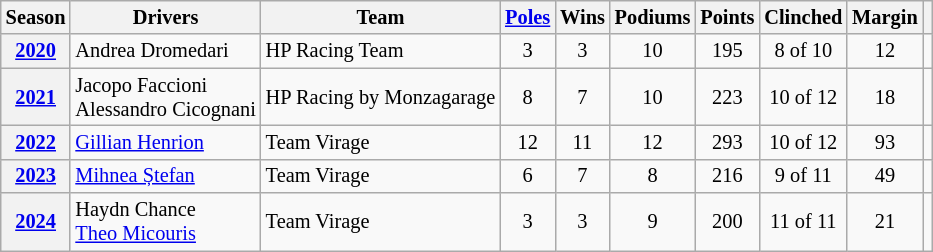<table class="sortable wikitable" style="font-size:85%; text-align:center;">
<tr>
<th scope="col">Season</th>
<th scope="col">Drivers</th>
<th scope="col">Team</th>
<th scope="col"><a href='#'>Poles</a></th>
<th scope="col">Wins</th>
<th scope="col">Podiums</th>
<th scope="col">Points</th>
<th scope="col">Clinched</th>
<th scope="col">Margin</th>
<th scope=col class=unsortable></th>
</tr>
<tr>
<th><a href='#'>2020</a></th>
<td align="left"> Andrea Dromedari</td>
<td align="left"> HP Racing Team</td>
<td>3</td>
<td>3</td>
<td>10</td>
<td>195</td>
<td>8 of 10</td>
<td>12</td>
<td></td>
</tr>
<tr>
<th><a href='#'>2021</a></th>
<td align="left"> Jacopo Faccioni<br> Alessandro Cicognani</td>
<td align="left"> HP Racing by Monzagarage</td>
<td>8</td>
<td>7</td>
<td>10</td>
<td>223</td>
<td>10 of 12</td>
<td>18</td>
<td></td>
</tr>
<tr>
<th><a href='#'>2022</a></th>
<td align="left"> <a href='#'>Gillian Henrion</a></td>
<td align="left"> Team Virage</td>
<td>12</td>
<td>11</td>
<td>12</td>
<td>293</td>
<td>10 of 12</td>
<td>93</td>
<td></td>
</tr>
<tr>
<th><a href='#'>2023</a></th>
<td align="left"> <a href='#'>Mihnea Ștefan</a></td>
<td align="left"> Team Virage</td>
<td>6</td>
<td>7</td>
<td>8</td>
<td>216</td>
<td>9 of 11</td>
<td>49</td>
<td></td>
</tr>
<tr>
<th><a href='#'>2024</a></th>
<td align="left"> Haydn Chance<br> <a href='#'>Theo Micouris</a></td>
<td align="left"> Team Virage</td>
<td>3</td>
<td>3</td>
<td>9</td>
<td>200</td>
<td>11 of 11</td>
<td>21</td>
<td></td>
</tr>
</table>
